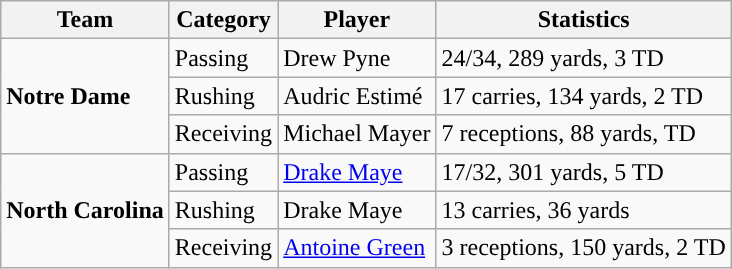<table class="wikitable" style="float: right;">
<tr>
<th>Team</th>
<th>Category</th>
<th>Player</th>
<th>Statistics</th>
</tr>
<tr>
<td rowspan=3><strong>Notre Dame</strong></td>
<td>Passing</td>
<td>Drew Pyne</td>
<td>24/34, 289 yards, 3 TD</td>
</tr>
<tr>
<td>Rushing</td>
<td>Audric Estimé</td>
<td>17 carries, 134 yards, 2 TD</td>
</tr>
<tr>
<td>Receiving</td>
<td>Michael Mayer</td>
<td>7 receptions, 88 yards, TD</td>
</tr>
<tr>
<td rowspan=3><strong>North Carolina</strong></td>
<td>Passing</td>
<td><a href='#'>Drake Maye</a></td>
<td>17/32, 301 yards, 5 TD</td>
</tr>
<tr>
<td>Rushing</td>
<td>Drake Maye</td>
<td>13 carries, 36 yards</td>
</tr>
<tr>
<td>Receiving</td>
<td><a href='#'>Antoine Green</a></td>
<td>3 receptions, 150 yards, 2 TD</td>
</tr>
</table>
